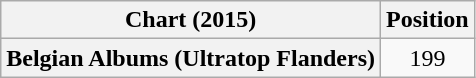<table class="wikitable sortable plainrowheaders" style="text-align:center">
<tr>
<th scope="col">Chart (2015)</th>
<th scope="col">Position</th>
</tr>
<tr>
<th scope="row">Belgian Albums (Ultratop Flanders)</th>
<td align=center>199</td>
</tr>
</table>
